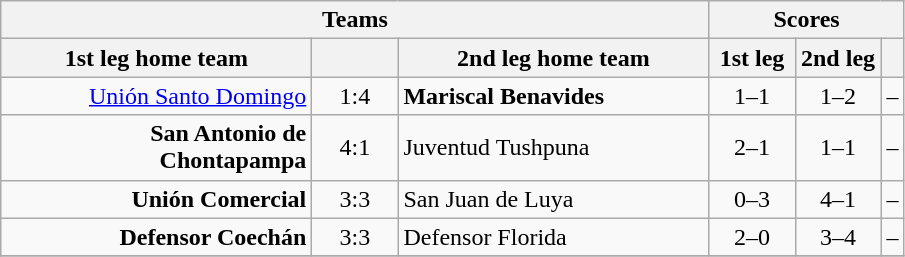<table class="wikitable" style="text-align: center;">
<tr>
<th colspan=3>Teams</th>
<th colspan=3>Scores</th>
</tr>
<tr>
<th width="200">1st leg home team</th>
<th width="50"></th>
<th width="200">2nd leg home team</th>
<th width="50">1st leg</th>
<th width="50">2nd leg</th>
<th></th>
</tr>
<tr>
<td align=right><a href='#'>Unión Santo Domingo</a></td>
<td>1:4</td>
<td align=left><strong>Mariscal Benavides</strong></td>
<td>1–1</td>
<td>1–2</td>
<td>–</td>
</tr>
<tr>
<td align=right><strong>San Antonio de Chontapampa</strong></td>
<td>4:1</td>
<td align=left>Juventud Tushpuna</td>
<td>2–1</td>
<td>1–1</td>
<td>–</td>
</tr>
<tr>
<td align=right><strong>Unión Comercial</strong></td>
<td>3:3</td>
<td align=left>San Juan de Luya</td>
<td>0–3</td>
<td>4–1</td>
<td>–</td>
</tr>
<tr>
<td align=right><strong>Defensor Coechán</strong></td>
<td>3:3</td>
<td align=left>Defensor Florida</td>
<td>2–0</td>
<td>3–4</td>
<td>–</td>
</tr>
<tr>
</tr>
</table>
